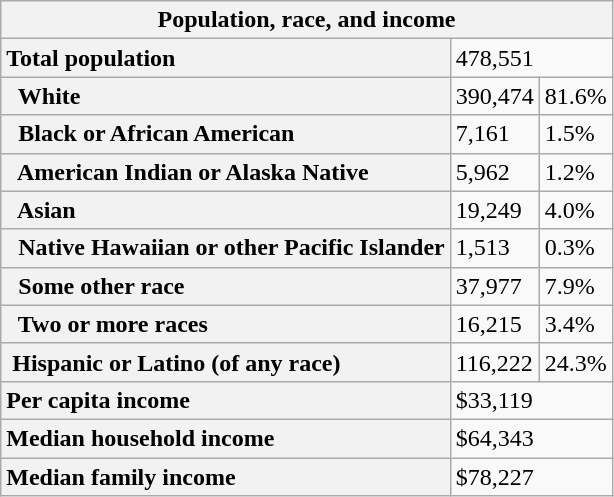<table class="wikitable collapsible collapsed">
<tr>
<th colspan=6>Population, race, and income</th>
</tr>
<tr>
<th scope="row" style="text-align: left;">Total population</th>
<td colspan=2>478,551</td>
</tr>
<tr>
<th scope="row" style="text-align: left;">  White</th>
<td>390,474</td>
<td>81.6%</td>
</tr>
<tr>
<th scope="row" style="text-align: left;">  Black or African American</th>
<td>7,161</td>
<td>1.5%</td>
</tr>
<tr>
<th scope="row" style="text-align: left;">  American Indian or Alaska Native</th>
<td>5,962</td>
<td>1.2%</td>
</tr>
<tr>
<th scope="row" style="text-align: left;">  Asian</th>
<td>19,249</td>
<td>4.0%</td>
</tr>
<tr>
<th scope="row" style="text-align: left;">  Native Hawaiian or other Pacific Islander</th>
<td>1,513</td>
<td>0.3%</td>
</tr>
<tr>
<th scope="row" style="text-align: left;">  Some other race</th>
<td>37,977</td>
<td>7.9%</td>
</tr>
<tr>
<th scope="row" style="text-align: left;">  Two or more races</th>
<td>16,215</td>
<td>3.4%</td>
</tr>
<tr>
<th scope="row" style="text-align: left;"> Hispanic or Latino (of any race)</th>
<td>116,222</td>
<td>24.3%</td>
</tr>
<tr>
<th scope="row" style="text-align: left;">Per capita income</th>
<td colspan=2>$33,119</td>
</tr>
<tr>
<th scope="row" style="text-align: left;">Median household income</th>
<td colspan=2>$64,343</td>
</tr>
<tr>
<th scope="row" style="text-align: left;">Median family income</th>
<td colspan=2>$78,227</td>
</tr>
</table>
